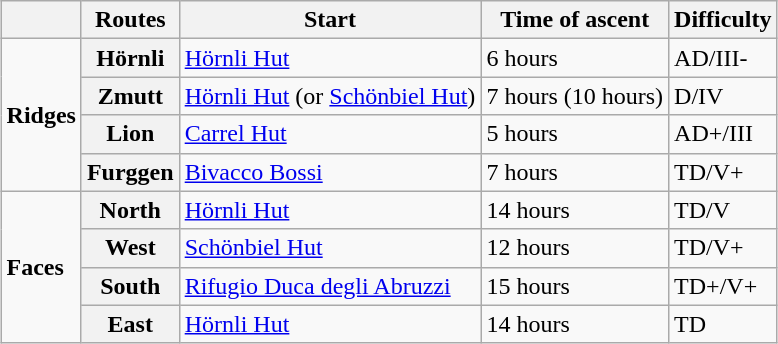<table class="wikitable" style="margin: 1em auto 1em auto;">
<tr>
<th></th>
<th>Routes</th>
<th>Start</th>
<th>Time of ascent</th>
<th>Difficulty</th>
</tr>
<tr>
<td rowspan=4><strong>Ridges</strong></td>
<th>Hörnli</th>
<td><a href='#'>Hörnli Hut</a></td>
<td>6 hours</td>
<td>AD/III-</td>
</tr>
<tr>
<th>Zmutt</th>
<td><a href='#'>Hörnli Hut</a> (or <a href='#'>Schönbiel Hut</a>)</td>
<td>7 hours (10 hours)</td>
<td>D/IV</td>
</tr>
<tr>
<th>Lion</th>
<td><a href='#'>Carrel Hut</a></td>
<td>5 hours</td>
<td>AD+/III</td>
</tr>
<tr>
<th>Furggen</th>
<td><a href='#'>Bivacco Bossi</a></td>
<td>7 hours</td>
<td>TD/V+</td>
</tr>
<tr>
<td rowspan= "4"><strong>Faces</strong></td>
<th>North</th>
<td><a href='#'>Hörnli Hut</a></td>
<td>14 hours</td>
<td>TD/V</td>
</tr>
<tr>
<th>West</th>
<td><a href='#'>Schönbiel Hut</a></td>
<td>12 hours</td>
<td>TD/V+</td>
</tr>
<tr>
<th>South</th>
<td><a href='#'>Rifugio Duca degli Abruzzi</a></td>
<td>15 hours</td>
<td>TD+/V+</td>
</tr>
<tr>
<th>East</th>
<td><a href='#'>Hörnli Hut</a></td>
<td>14 hours</td>
<td>TD</td>
</tr>
</table>
